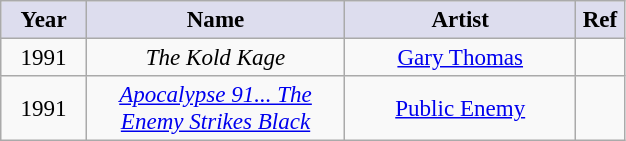<table class="wikitable" style="font-size:96%; text-align:center; margin: 6px;">
<tr>
<th style="background:#dde; width:50px;">Year</th>
<th style="background:#dde; width:165px;">Name</th>
<th style="background:#dde; width:147px;">Artist</th>
<th style="background:#dde; width:25px;">Ref</th>
</tr>
<tr>
<td>1991</td>
<td><em>The Kold Kage</em></td>
<td><a href='#'>Gary Thomas</a></td>
<td></td>
</tr>
<tr>
<td>1991</td>
<td><em><a href='#'>Apocalypse 91... The Enemy Strikes Black</a></em></td>
<td><a href='#'>Public Enemy</a></td>
<td></td>
</tr>
</table>
